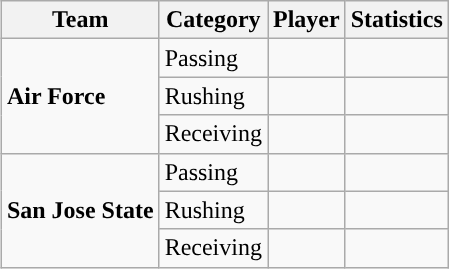<table class="wikitable" style="float: right;">
<tr>
<th>Team</th>
<th>Category</th>
<th>Player</th>
<th>Statistics</th>
</tr>
<tr>
<td rowspan=3><strong>Air Force</strong></td>
<td>Passing</td>
<td></td>
<td></td>
</tr>
<tr>
<td>Rushing</td>
<td></td>
<td></td>
</tr>
<tr>
<td>Receiving</td>
<td></td>
<td></td>
</tr>
<tr>
<td rowspan=3><strong>San Jose State</strong></td>
<td>Passing</td>
<td></td>
<td></td>
</tr>
<tr>
<td>Rushing</td>
<td></td>
<td></td>
</tr>
<tr>
<td>Receiving</td>
<td></td>
<td></td>
</tr>
</table>
